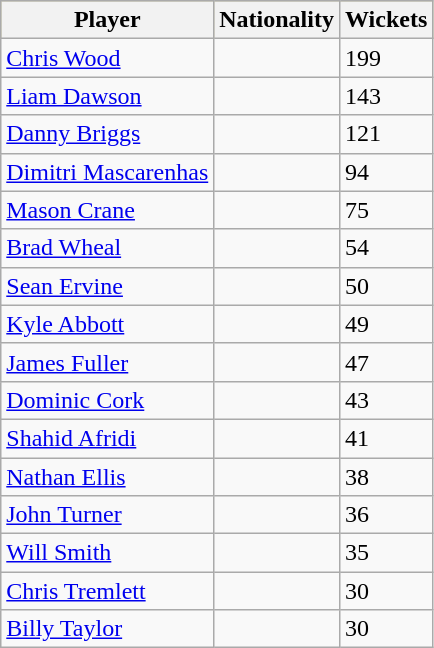<table class="wikitable">
<tr style="background:#bdb76b;">
<th>Player</th>
<th>Nationality</th>
<th>Wickets</th>
</tr>
<tr>
<td><a href='#'>Chris Wood</a></td>
<td></td>
<td>199</td>
</tr>
<tr>
<td><a href='#'>Liam Dawson</a></td>
<td></td>
<td>143</td>
</tr>
<tr>
<td><a href='#'>Danny Briggs</a></td>
<td></td>
<td>121</td>
</tr>
<tr>
<td><a href='#'>Dimitri Mascarenhas</a></td>
<td></td>
<td>94</td>
</tr>
<tr>
<td><a href='#'>Mason Crane</a></td>
<td></td>
<td>75</td>
</tr>
<tr>
<td><a href='#'>Brad Wheal</a></td>
<td></td>
<td>54</td>
</tr>
<tr>
<td><a href='#'>Sean Ervine</a></td>
<td></td>
<td>50</td>
</tr>
<tr>
<td><a href='#'>Kyle Abbott</a></td>
<td></td>
<td>49</td>
</tr>
<tr>
<td><a href='#'>James Fuller</a></td>
<td></td>
<td>47</td>
</tr>
<tr>
<td><a href='#'>Dominic Cork</a></td>
<td></td>
<td>43</td>
</tr>
<tr>
<td><a href='#'>Shahid Afridi</a></td>
<td></td>
<td>41</td>
</tr>
<tr>
<td><a href='#'>Nathan Ellis</a></td>
<td></td>
<td>38</td>
</tr>
<tr>
<td><a href='#'>John Turner</a></td>
<td></td>
<td>36</td>
</tr>
<tr>
<td><a href='#'>Will Smith</a></td>
<td></td>
<td>35</td>
</tr>
<tr>
<td><a href='#'>Chris Tremlett</a></td>
<td></td>
<td>30</td>
</tr>
<tr>
<td><a href='#'>Billy Taylor</a></td>
<td></td>
<td>30</td>
</tr>
</table>
